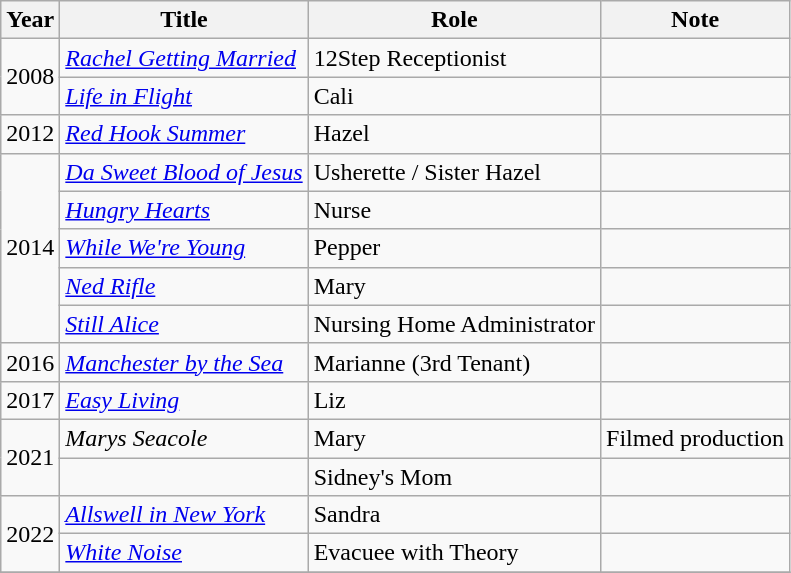<table class="wikitable sortable mw-collapsible">
<tr>
<th>Year</th>
<th>Title</th>
<th>Role</th>
<th>Note</th>
</tr>
<tr>
<td rowspan="2">2008</td>
<td><em><a href='#'>Rachel Getting Married</a></em></td>
<td>12Step Receptionist</td>
<td></td>
</tr>
<tr>
<td><em><a href='#'>Life in Flight</a></em></td>
<td>Cali</td>
<td></td>
</tr>
<tr>
<td>2012</td>
<td><em><a href='#'>Red Hook Summer</a></em></td>
<td>Hazel</td>
<td></td>
</tr>
<tr>
<td rowspan="5">2014</td>
<td><em><a href='#'>Da Sweet Blood of Jesus</a></em></td>
<td>Usherette / Sister Hazel</td>
<td></td>
</tr>
<tr>
<td><em><a href='#'>Hungry Hearts</a></em></td>
<td>Nurse</td>
<td></td>
</tr>
<tr>
<td><em><a href='#'>While We're Young</a></em></td>
<td>Pepper</td>
<td></td>
</tr>
<tr>
<td><em><a href='#'>Ned Rifle</a></em></td>
<td>Mary</td>
<td></td>
</tr>
<tr>
<td><em><a href='#'>Still Alice</a></em></td>
<td>Nursing Home Administrator</td>
<td></td>
</tr>
<tr>
<td>2016</td>
<td><em><a href='#'>Manchester by the Sea</a></em></td>
<td>Marianne (3rd Tenant)</td>
<td></td>
</tr>
<tr>
<td>2017</td>
<td><em><a href='#'>Easy Living</a></em></td>
<td>Liz</td>
<td></td>
</tr>
<tr>
<td rowspan=2>2021</td>
<td><em>Marys Seacole</em></td>
<td>Mary</td>
<td>Filmed production</td>
</tr>
<tr>
<td><em></em></td>
<td>Sidney's Mom</td>
<td></td>
</tr>
<tr>
<td rowspan="2">2022</td>
<td><em><a href='#'>Allswell in New York</a></em></td>
<td>Sandra</td>
<td></td>
</tr>
<tr>
<td><em><a href='#'>White Noise</a></em></td>
<td>Evacuee with Theory</td>
<td></td>
</tr>
<tr>
</tr>
</table>
